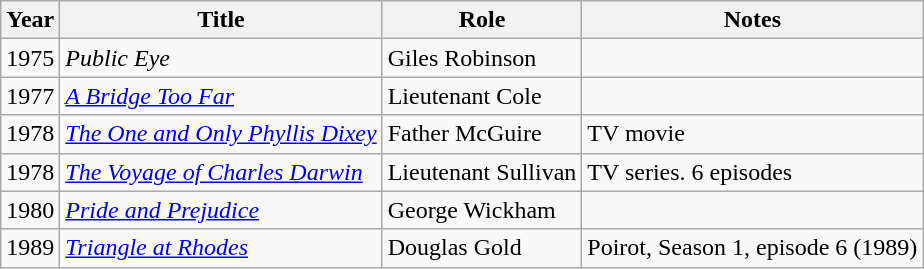<table class="wikitable">
<tr>
<th>Year</th>
<th>Title</th>
<th>Role</th>
<th>Notes</th>
</tr>
<tr>
<td>1975</td>
<td><em>Public Eye</em></td>
<td>Giles Robinson</td>
<td></td>
</tr>
<tr>
<td>1977</td>
<td><em><a href='#'>A Bridge Too Far</a></em></td>
<td>Lieutenant Cole</td>
<td></td>
</tr>
<tr>
<td>1978</td>
<td><em><a href='#'>The One and Only Phyllis Dixey</a></em></td>
<td>Father McGuire</td>
<td>TV movie</td>
</tr>
<tr>
<td>1978</td>
<td><em><a href='#'>The Voyage of Charles Darwin</a></em></td>
<td>Lieutenant Sullivan</td>
<td>TV series. 6 episodes</td>
</tr>
<tr>
<td>1980</td>
<td><em><a href='#'>Pride and Prejudice</a></em></td>
<td>George Wickham</td>
<td></td>
</tr>
<tr>
<td>1989</td>
<td><em><a href='#'>Triangle at Rhodes</a></em></td>
<td>Douglas Gold</td>
<td>Poirot, Season 1, episode 6 (1989)</td>
</tr>
</table>
